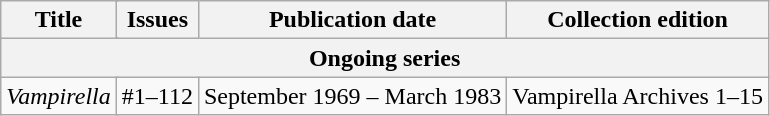<table class="wikitable">
<tr>
<th colspan="2">Title</th>
<th>Issues</th>
<th>Publication date</th>
<th>Collection edition</th>
</tr>
<tr>
<th colspan="5">Ongoing series</th>
</tr>
<tr>
<td colspan="2"><em>Vampirella</em></td>
<td>#1–112</td>
<td>September 1969 – March 1983</td>
<td>Vampirella Archives 1–15</td>
</tr>
</table>
